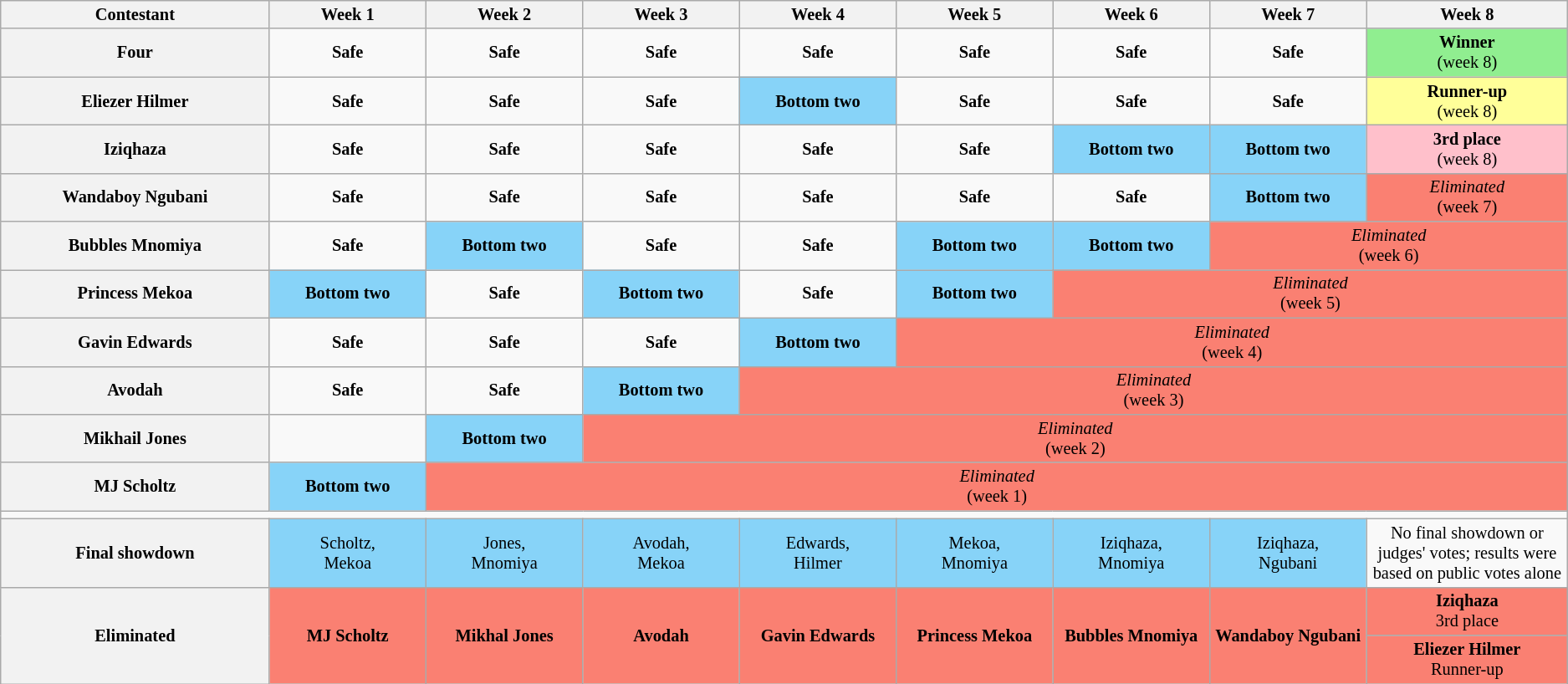<table class="wikitable" style="text-align:center; font-size:85%">
<tr>
<th style="width:12%">Contestant</th>
<th style="width:7%">Week 1</th>
<th style="width:7%">Week 2</th>
<th style="width:7%">Week 3</th>
<th style="width:7%">Week 4</th>
<th style="width:7%">Week 5</th>
<th style="width:7%">Week 6</th>
<th style="width:7%">Week 7</th>
<th style="width:9%">Week 8</th>
</tr>
<tr>
<th>Four</th>
<td><strong>Safe</strong></td>
<td><strong>Safe</strong></td>
<td><strong>Safe</strong></td>
<td><strong>Safe</strong></td>
<td><strong>Safe</strong></td>
<td><strong>Safe</strong></td>
<td><strong>Safe</strong></td>
<td style="background:lightgreen"><strong>Winner</strong><br>(week 8)</td>
</tr>
<tr>
<th>Eliezer Hilmer</th>
<td><strong>Safe</strong></td>
<td><strong>Safe</strong></td>
<td><strong>Safe</strong></td>
<td style = "background:#87D3F8"><strong>Bottom two</strong></td>
<td><strong>Safe</strong></td>
<td><strong>Safe</strong></td>
<td><strong>Safe</strong></td>
<td style = "background:#FF9"><strong>Runner-up</strong><br>(week 8)</td>
</tr>
<tr>
<th>Iziqhaza</th>
<td><strong>Safe</strong></td>
<td><strong>Safe</strong></td>
<td><strong>Safe</strong></td>
<td><strong>Safe</strong></td>
<td><strong>Safe</strong></td>
<td style = "background:#87D3F8"><strong>Bottom two</strong></td>
<td style = "background:#87D3F8"><strong>Bottom two</strong></td>
<td style = "background:pink"><strong>3rd place</strong><br>(week 8)</td>
</tr>
<tr>
<th>Wandaboy Ngubani</th>
<td><strong>Safe</strong></td>
<td><strong>Safe</strong></td>
<td><strong>Safe</strong></td>
<td><strong>Safe</strong></td>
<td><strong>Safe</strong></td>
<td><strong>Safe</strong></td>
<td style = "background:#87D3F8"><strong>Bottom two</strong></td>
<td style="background:#FA8072" colspan=2><em>Eliminated</em><br>(week 7)</td>
</tr>
<tr>
<th>Bubbles Mnomiya</th>
<td><strong>Safe</strong></td>
<td style = "background:#87D3F8"><strong>Bottom two</strong></td>
<td><strong>Safe</strong></td>
<td><strong>Safe</strong></td>
<td style = "background:#87D3F8"><strong>Bottom two</strong></td>
<td style = "background:#87D3F8"><strong>Bottom two</strong></td>
<td style = "background:#FA8072" colspan=3><em>Eliminated</em><br>(week 6)</td>
</tr>
<tr>
<th>Princess Mekoa</th>
<td style = "background:#87D3F8"><strong>Bottom two</strong></td>
<td><strong>Safe</strong></td>
<td style = "background:#87D3F8"><strong>Bottom two</strong></td>
<td><strong>Safe</strong></td>
<td style = "background:#87D3F8"><strong>Bottom two</strong></td>
<td style = "background:#FA8072" colspan=4><em>Eliminated</em><br>(week 5)</td>
</tr>
<tr>
<th>Gavin Edwards</th>
<td><strong>Safe</strong></td>
<td><strong>Safe</strong></td>
<td><strong>Safe</strong></td>
<td style = "background:#87D3F8"><strong>Bottom two</strong></td>
<td style = "background:#FA8072" colspan=5><em>Eliminated</em><br>(week 4)</td>
</tr>
<tr>
<th>Avodah</th>
<td><strong>Safe</strong></td>
<td><strong>Safe</strong></td>
<td style = "background:#87D3F8"><strong>Bottom two</strong></td>
<td style = "background:#FA8072" colspan=6><em>Eliminated</em><br>(week 3)</td>
</tr>
<tr>
<th>Mikhail Jones</th>
<td></td>
<td style = "background:#87D3F8"><strong>Bottom two</strong></td>
<td style = "background:#FA8072" colspan=7><em>Eliminated</em><br>(week 2)</td>
</tr>
<tr>
<th>MJ Scholtz</th>
<td style = "background:#87D3F8"><strong>Bottom two</strong></td>
<td style = "background:#FA8072" colspan=7><em>Eliminated</em><br>(week 1)</td>
</tr>
<tr>
<td colspan="10"></td>
</tr>
<tr>
<th>Final showdown</th>
<td style   = "background:#87D3F8">Scholtz,<br>Mekoa</td>
<td style   = "background:#87D3F8">Jones,<br>Mnomiya</td>
<td style   = "background:#87D3F8">Avodah,<br>Mekoa</td>
<td style   = "background:#87D3F8">Edwards,<br>Hilmer</td>
<td style   = "background:#87D3F8">Mekoa,<br>Mnomiya</td>
<td style   = "background:#87D3F8">Iziqhaza,<br>Mnomiya</td>
<td style   = "background:#87D3F8">Iziqhaza,<br>Ngubani</td>
<td>No final showdown or judges' votes; results were based on public votes alone</td>
</tr>
<tr>
<th rowspan="2">Eliminated</th>
<td rowspan="2" style = "background:#FA8072"><strong>MJ Scholtz</strong></td>
<td rowspan="2" style = "background:#FA8072"><strong>Mikhal Jones</strong></td>
<td rowspan="2" style = "background:#FA8072"><strong>Avodah</strong></td>
<td rowspan="2" style = "background:#FA8072"><strong>Gavin Edwards</strong></td>
<td rowspan="2" style = "background:#FA8072"><strong>Princess Mekoa</strong></td>
<td rowspan="2"  style = "background:#FA8072"><strong>Bubbles Mnomiya</strong></td>
<td rowspan="2"  style = "background:#FA8072"><strong>Wandaboy Ngubani</strong></td>
<td style = "background:#FA8072"><strong>Iziqhaza</strong><br>3rd place<br></td>
</tr>
<tr>
<td style = "background:#FA8072"><strong>Eliezer Hilmer</strong><br>Runner-up<br></td>
</tr>
</table>
